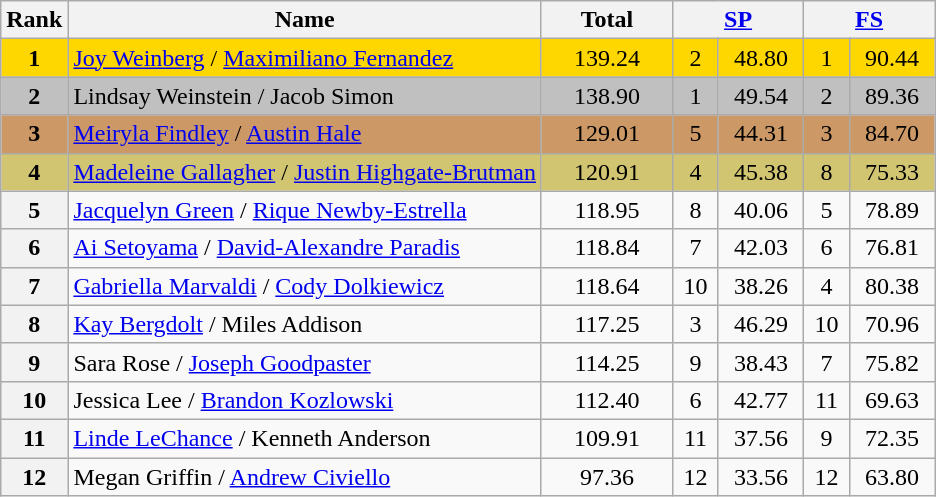<table class="wikitable sortable">
<tr>
<th>Rank</th>
<th>Name</th>
<th width="80px">Total</th>
<th colspan="2" width="80px"><a href='#'>SP</a></th>
<th colspan="2" width="80px"><a href='#'>FS</a></th>
</tr>
<tr bgcolor="gold">
<td align="center"><strong>1</strong></td>
<td><a href='#'>Joy Weinberg</a> / <a href='#'>Maximiliano Fernandez</a></td>
<td align="center">139.24</td>
<td align="center">2</td>
<td align="center">48.80</td>
<td align="center">1</td>
<td align="center">90.44</td>
</tr>
<tr bgcolor="silver">
<td align="center"><strong>2</strong></td>
<td>Lindsay Weinstein / Jacob Simon</td>
<td align="center">138.90</td>
<td align="center">1</td>
<td align="center">49.54</td>
<td align="center">2</td>
<td align="center">89.36</td>
</tr>
<tr bgcolor="cc9966">
<td align="center"><strong>3</strong></td>
<td><a href='#'>Meiryla Findley</a> / <a href='#'>Austin Hale</a></td>
<td align="center">129.01</td>
<td align="center">5</td>
<td align="center">44.31</td>
<td align="center">3</td>
<td align="center">84.70</td>
</tr>
<tr bgcolor="#d1c571">
<td align="center"><strong>4</strong></td>
<td><a href='#'>Madeleine Gallagher</a> / <a href='#'>Justin Highgate-Brutman</a></td>
<td align="center">120.91</td>
<td align="center">4</td>
<td align="center">45.38</td>
<td align="center">8</td>
<td align="center">75.33</td>
</tr>
<tr>
<th>5</th>
<td><a href='#'>Jacquelyn Green</a> / <a href='#'>Rique Newby-Estrella</a></td>
<td align="center">118.95</td>
<td align="center">8</td>
<td align="center">40.06</td>
<td align="center">5</td>
<td align="center">78.89</td>
</tr>
<tr>
<th>6</th>
<td><a href='#'>Ai Setoyama</a> / <a href='#'>David-Alexandre Paradis</a></td>
<td align="center">118.84</td>
<td align="center">7</td>
<td align="center">42.03</td>
<td align="center">6</td>
<td align="center">76.81</td>
</tr>
<tr>
<th>7</th>
<td><a href='#'>Gabriella Marvaldi</a> / <a href='#'>Cody Dolkiewicz</a></td>
<td align="center">118.64</td>
<td align="center">10</td>
<td align="center">38.26</td>
<td align="center">4</td>
<td align="center">80.38</td>
</tr>
<tr>
<th>8</th>
<td><a href='#'>Kay Bergdolt</a> / Miles Addison</td>
<td align="center">117.25</td>
<td align="center">3</td>
<td align="center">46.29</td>
<td align="center">10</td>
<td align="center">70.96</td>
</tr>
<tr>
<th>9</th>
<td>Sara Rose / <a href='#'>Joseph Goodpaster</a></td>
<td align="center">114.25</td>
<td align="center">9</td>
<td align="center">38.43</td>
<td align="center">7</td>
<td align="center">75.82</td>
</tr>
<tr>
<th>10</th>
<td>Jessica Lee / <a href='#'>Brandon Kozlowski</a></td>
<td align="center">112.40</td>
<td align="center">6</td>
<td align="center">42.77</td>
<td align="center">11</td>
<td align="center">69.63</td>
</tr>
<tr>
<th>11</th>
<td><a href='#'>Linde LeChance</a> / Kenneth Anderson</td>
<td align="center">109.91</td>
<td align="center">11</td>
<td align="center">37.56</td>
<td align="center">9</td>
<td align="center">72.35</td>
</tr>
<tr>
<th>12</th>
<td>Megan Griffin / <a href='#'>Andrew Civiello</a></td>
<td align="center">97.36</td>
<td align="center">12</td>
<td align="center">33.56</td>
<td align="center">12</td>
<td align="center">63.80</td>
</tr>
</table>
